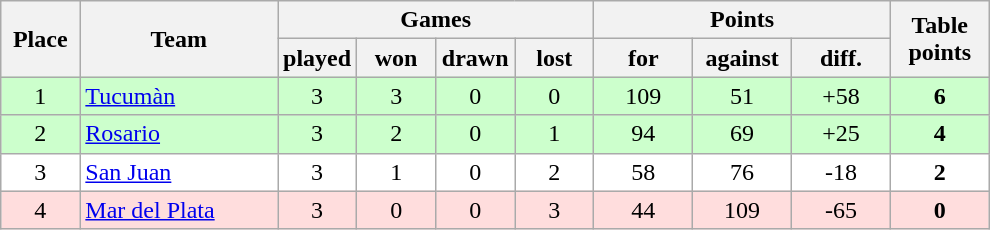<table class="wikitable">
<tr>
<th rowspan=2 width="8%">Place</th>
<th rowspan=2 width="20%">Team</th>
<th colspan=4 width="32%">Games</th>
<th colspan=3 width="30%">Points</th>
<th rowspan=2 width="10%">Table<br>points</th>
</tr>
<tr>
<th width="8%">played</th>
<th width="8%">won</th>
<th width="8%">drawn</th>
<th width="8%">lost</th>
<th width="10%">for</th>
<th width="10%">against</th>
<th width="10%">diff.</th>
</tr>
<tr align=center style="background: #ccffcc;">
<td>1</td>
<td align=left><a href='#'>Tucumàn</a></td>
<td>3</td>
<td>3</td>
<td>0</td>
<td>0</td>
<td>109</td>
<td>51</td>
<td>+58</td>
<td><strong>6</strong></td>
</tr>
<tr align=center style="background: #ccffcc;">
<td>2</td>
<td align=left><a href='#'>Rosario</a></td>
<td>3</td>
<td>2</td>
<td>0</td>
<td>1</td>
<td>94</td>
<td>69</td>
<td>+25</td>
<td><strong>4</strong></td>
</tr>
<tr align=center style="background: #ffffff;">
<td>3</td>
<td align=left><a href='#'>San Juan</a></td>
<td>3</td>
<td>1</td>
<td>0</td>
<td>2</td>
<td>58</td>
<td>76</td>
<td>-18</td>
<td><strong>2</strong></td>
</tr>
<tr align=center style="background: #ffdddd;">
<td>4</td>
<td align=left><a href='#'>Mar del Plata</a></td>
<td>3</td>
<td>0</td>
<td>0</td>
<td>3</td>
<td>44</td>
<td>109</td>
<td>-65</td>
<td><strong>0</strong></td>
</tr>
</table>
